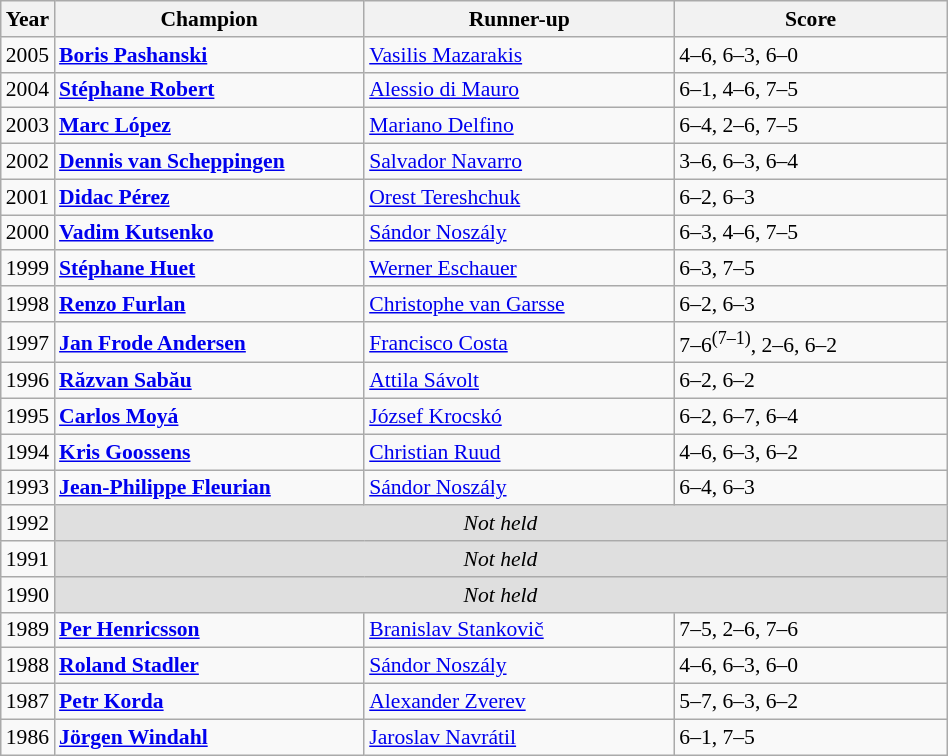<table class="wikitable" style="font-size:90%">
<tr>
<th>Year</th>
<th width="200">Champion</th>
<th width="200">Runner-up</th>
<th width="175">Score</th>
</tr>
<tr>
<td>2005</td>
<td> <strong><a href='#'>Boris Pashanski</a></strong></td>
<td> <a href='#'>Vasilis Mazarakis</a></td>
<td>4–6, 6–3, 6–0</td>
</tr>
<tr>
<td>2004</td>
<td> <strong><a href='#'>Stéphane Robert</a></strong></td>
<td> <a href='#'>Alessio di Mauro</a></td>
<td>6–1, 4–6, 7–5</td>
</tr>
<tr>
<td>2003</td>
<td> <strong><a href='#'>Marc López</a></strong></td>
<td> <a href='#'>Mariano Delfino</a></td>
<td>6–4, 2–6, 7–5</td>
</tr>
<tr>
<td>2002</td>
<td> <strong><a href='#'>Dennis van Scheppingen</a></strong></td>
<td> <a href='#'>Salvador Navarro</a></td>
<td>3–6, 6–3, 6–4</td>
</tr>
<tr>
<td>2001</td>
<td> <strong><a href='#'>Didac Pérez</a></strong></td>
<td> <a href='#'>Orest Tereshchuk</a></td>
<td>6–2, 6–3</td>
</tr>
<tr>
<td>2000</td>
<td> <strong><a href='#'>Vadim Kutsenko</a></strong></td>
<td> <a href='#'>Sándor Noszály</a></td>
<td>6–3, 4–6, 7–5</td>
</tr>
<tr>
<td>1999</td>
<td> <strong><a href='#'>Stéphane Huet</a></strong></td>
<td> <a href='#'>Werner Eschauer</a></td>
<td>6–3, 7–5</td>
</tr>
<tr>
<td>1998</td>
<td> <strong><a href='#'>Renzo Furlan</a></strong></td>
<td> <a href='#'>Christophe van Garsse</a></td>
<td>6–2, 6–3</td>
</tr>
<tr>
<td>1997</td>
<td> <strong><a href='#'>Jan Frode Andersen</a></strong></td>
<td> <a href='#'>Francisco Costa</a></td>
<td>7–6<sup>(7–1)</sup>,  2–6,  6–2</td>
</tr>
<tr>
<td>1996</td>
<td> <strong><a href='#'>Răzvan Sabău</a></strong></td>
<td> <a href='#'>Attila Sávolt</a></td>
<td>6–2, 6–2</td>
</tr>
<tr>
<td>1995</td>
<td> <strong><a href='#'>Carlos Moyá</a></strong></td>
<td> <a href='#'>József Krocskó</a></td>
<td>6–2, 6–7, 6–4</td>
</tr>
<tr>
<td>1994</td>
<td> <strong><a href='#'>Kris Goossens</a></strong></td>
<td> <a href='#'>Christian Ruud</a></td>
<td>4–6, 6–3, 6–2</td>
</tr>
<tr>
<td>1993</td>
<td> <strong><a href='#'>Jean-Philippe Fleurian</a></strong></td>
<td> <a href='#'>Sándor Noszály</a></td>
<td>6–4, 6–3</td>
</tr>
<tr>
<td>1992</td>
<td colspan=3 align=center style="background:#dfdfdf"><em>Not held</em></td>
</tr>
<tr>
<td>1991</td>
<td colspan=3 align=center style="background:#dfdfdf"><em>Not held</em></td>
</tr>
<tr>
<td>1990</td>
<td colspan=3 align=center style="background:#dfdfdf"><em>Not held</em></td>
</tr>
<tr>
<td>1989</td>
<td> <strong><a href='#'>Per Henricsson</a></strong></td>
<td> <a href='#'>Branislav Stankovič</a></td>
<td>7–5, 2–6, 7–6</td>
</tr>
<tr>
<td>1988</td>
<td> <strong><a href='#'>Roland Stadler</a></strong></td>
<td> <a href='#'>Sándor Noszály</a></td>
<td>4–6, 6–3, 6–0</td>
</tr>
<tr>
<td>1987</td>
<td> <strong><a href='#'>Petr Korda</a></strong></td>
<td> <a href='#'>Alexander Zverev</a></td>
<td>5–7, 6–3, 6–2</td>
</tr>
<tr>
<td>1986</td>
<td> <strong><a href='#'>Jörgen Windahl</a></strong></td>
<td> <a href='#'>Jaroslav Navrátil</a></td>
<td>6–1, 7–5</td>
</tr>
</table>
